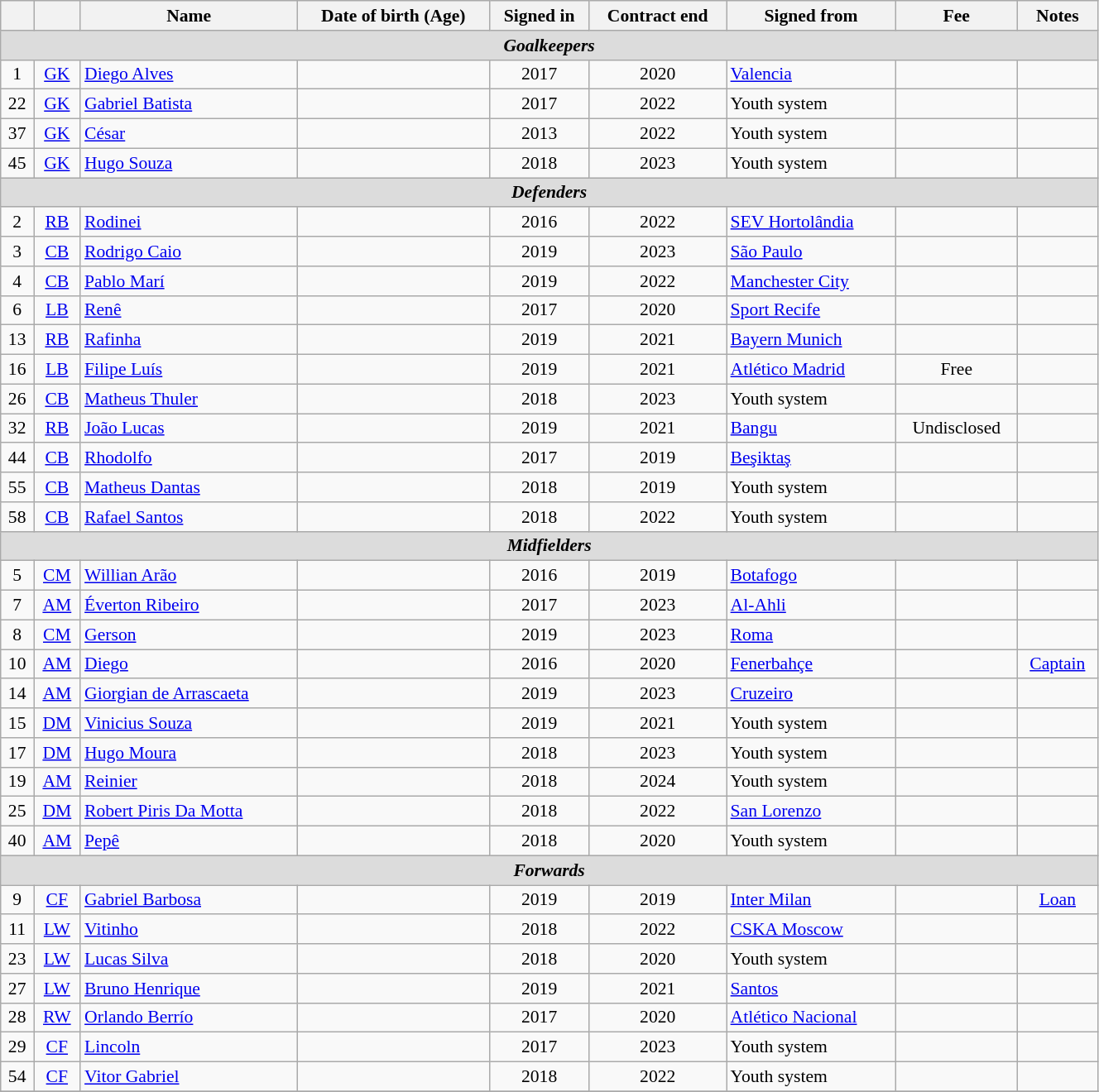<table class="wikitable" style="text-align:center; font-size:90%; width:70%">
<tr>
<th text-align:center;></th>
<th text-align:center;></th>
<th text-align:center;>Name</th>
<th text-align:center;>Date of birth (Age)</th>
<th text-align:center;>Signed in</th>
<th text-align:center;>Contract end</th>
<th text-align:center;>Signed from</th>
<th text-align:center;>Fee</th>
<th>Notes</th>
</tr>
<tr>
<th colspan="9" style="background:#dcdcdc; text-align:center"><em>Goalkeepers</em></th>
</tr>
<tr>
<td>1</td>
<td><a href='#'>GK</a></td>
<td align="left"> <a href='#'>Diego Alves</a></td>
<td align="left"></td>
<td>2017</td>
<td>2020</td>
<td align="left"> <a href='#'>Valencia</a></td>
<td></td>
<td></td>
</tr>
<tr>
<td>22</td>
<td><a href='#'>GK</a></td>
<td align="left"> <a href='#'>Gabriel Batista</a></td>
<td align="left"></td>
<td>2017</td>
<td>2022</td>
<td align="left">Youth system</td>
<td></td>
<td></td>
</tr>
<tr>
<td>37</td>
<td><a href='#'>GK</a></td>
<td align="left"> <a href='#'>César</a></td>
<td align="left"></td>
<td>2013</td>
<td>2022</td>
<td align="left">Youth system</td>
<td></td>
<td></td>
</tr>
<tr>
<td>45</td>
<td><a href='#'>GK</a></td>
<td align="left"> <a href='#'>Hugo Souza</a></td>
<td align="left"></td>
<td>2018</td>
<td>2023</td>
<td align="left">Youth system</td>
<td></td>
<td></td>
</tr>
<tr>
<th colspan="9" style="background:#dcdcdc; text-align:center"><em>Defenders</em></th>
</tr>
<tr>
<td>2</td>
<td><a href='#'>RB</a></td>
<td align="left"> <a href='#'>Rodinei</a></td>
<td align="left"></td>
<td>2016</td>
<td>2022</td>
<td align="left"> <a href='#'>SEV Hortolândia</a></td>
<td></td>
<td></td>
</tr>
<tr>
<td>3</td>
<td><a href='#'>CB</a></td>
<td align="left"> <a href='#'>Rodrigo Caio</a></td>
<td align="left"></td>
<td>2019</td>
<td>2023</td>
<td align="left"> <a href='#'>São Paulo</a></td>
<td></td>
<td></td>
</tr>
<tr>
<td>4</td>
<td><a href='#'>CB</a></td>
<td align="left"> <a href='#'>Pablo Marí</a></td>
<td align="left"></td>
<td>2019</td>
<td>2022</td>
<td align="left"> <a href='#'>Manchester City</a></td>
<td></td>
<td></td>
</tr>
<tr>
<td>6</td>
<td><a href='#'>LB</a></td>
<td align="left"> <a href='#'>Renê</a></td>
<td align="left"></td>
<td>2017</td>
<td>2020</td>
<td align="left"> <a href='#'>Sport Recife</a></td>
<td></td>
<td></td>
</tr>
<tr>
<td>13</td>
<td><a href='#'>RB</a></td>
<td align="left"> <a href='#'>Rafinha</a></td>
<td align="left"></td>
<td>2019</td>
<td>2021</td>
<td align="left"> <a href='#'>Bayern Munich</a></td>
<td></td>
<td></td>
</tr>
<tr>
<td>16</td>
<td><a href='#'>LB</a></td>
<td align="left"> <a href='#'>Filipe Luís</a></td>
<td align="left"></td>
<td>2019</td>
<td>2021</td>
<td align="left"> <a href='#'>Atlético Madrid</a></td>
<td>Free</td>
<td></td>
</tr>
<tr>
<td>26</td>
<td><a href='#'>CB</a></td>
<td align="left"> <a href='#'>Matheus Thuler</a></td>
<td align="left"></td>
<td>2018</td>
<td>2023</td>
<td align="left">Youth system</td>
<td></td>
<td></td>
</tr>
<tr>
<td>32</td>
<td><a href='#'>RB</a></td>
<td align="left"> <a href='#'>João Lucas</a></td>
<td align="left"></td>
<td>2019</td>
<td>2021</td>
<td align="left"> <a href='#'>Bangu</a></td>
<td>Undisclosed</td>
<td></td>
</tr>
<tr>
<td>44</td>
<td><a href='#'>CB</a></td>
<td align="left"> <a href='#'>Rhodolfo</a></td>
<td align="left"></td>
<td>2017</td>
<td>2019</td>
<td align="left"> <a href='#'>Beşiktaş</a></td>
<td></td>
<td></td>
</tr>
<tr>
<td>55</td>
<td><a href='#'>CB</a></td>
<td align="left"> <a href='#'>Matheus Dantas</a></td>
<td align="left"></td>
<td>2018</td>
<td>2019</td>
<td align="left">Youth system</td>
<td></td>
<td></td>
</tr>
<tr>
<td>58</td>
<td><a href='#'>CB</a></td>
<td align="left"> <a href='#'>Rafael Santos</a></td>
<td align="left"></td>
<td>2018</td>
<td>2022</td>
<td align="left">Youth system</td>
<td></td>
<td></td>
</tr>
<tr>
<th colspan="9" style="background:#dcdcdc; text-align:center"><em>Midfielders</em></th>
</tr>
<tr>
<td>5</td>
<td><a href='#'>CM</a></td>
<td align="left"> <a href='#'>Willian Arão</a></td>
<td align="left"></td>
<td>2016</td>
<td>2019</td>
<td align="left"> <a href='#'>Botafogo</a></td>
<td></td>
<td></td>
</tr>
<tr>
<td>7</td>
<td><a href='#'>AM</a></td>
<td align="left"> <a href='#'>Éverton Ribeiro</a></td>
<td align="left"></td>
<td>2017</td>
<td>2023</td>
<td align="left"> <a href='#'>Al-Ahli</a></td>
<td></td>
<td></td>
</tr>
<tr>
<td>8</td>
<td><a href='#'>CM</a></td>
<td align="left"> <a href='#'>Gerson</a></td>
<td align="left"></td>
<td>2019</td>
<td>2023</td>
<td align="left"> <a href='#'>Roma</a></td>
<td></td>
<td></td>
</tr>
<tr>
<td>10</td>
<td><a href='#'>AM</a></td>
<td align="left"> <a href='#'>Diego</a></td>
<td align="left"></td>
<td>2016</td>
<td>2020</td>
<td align="left"> <a href='#'>Fenerbahçe</a></td>
<td></td>
<td><a href='#'>Captain</a></td>
</tr>
<tr>
<td>14</td>
<td><a href='#'>AM</a></td>
<td align="left"> <a href='#'>Giorgian de Arrascaeta</a></td>
<td align="left"></td>
<td>2019</td>
<td>2023</td>
<td align="left"> <a href='#'>Cruzeiro</a></td>
<td></td>
<td></td>
</tr>
<tr>
<td>15</td>
<td><a href='#'>DM</a></td>
<td align="left"> <a href='#'>Vinicius Souza</a></td>
<td align="left"></td>
<td>2019</td>
<td>2021</td>
<td align="left">Youth system</td>
<td></td>
<td></td>
</tr>
<tr>
<td>17</td>
<td><a href='#'>DM</a></td>
<td align="left"> <a href='#'>Hugo Moura</a></td>
<td align="left"></td>
<td>2018</td>
<td>2023</td>
<td align="left">Youth system</td>
<td></td>
<td></td>
</tr>
<tr>
<td>19</td>
<td><a href='#'>AM</a></td>
<td align="left"> <a href='#'>Reinier</a></td>
<td align="left"></td>
<td>2018</td>
<td>2024</td>
<td align="left">Youth system</td>
<td></td>
<td></td>
</tr>
<tr>
<td>25</td>
<td><a href='#'>DM</a></td>
<td align="left"> <a href='#'>Robert Piris Da Motta</a></td>
<td align="left"></td>
<td>2018</td>
<td>2022</td>
<td align="left"> <a href='#'>San Lorenzo</a></td>
<td></td>
<td></td>
</tr>
<tr>
<td>40</td>
<td><a href='#'>AM</a></td>
<td align="left"> <a href='#'>Pepê</a></td>
<td align="left"></td>
<td>2018</td>
<td>2020</td>
<td align="left">Youth system</td>
<td></td>
<td></td>
</tr>
<tr>
<th colspan="9" style="background:#dcdcdc; text-align:center"><em>Forwards</em></th>
</tr>
<tr>
<td>9</td>
<td><a href='#'>CF</a></td>
<td align="left"> <a href='#'>Gabriel Barbosa</a></td>
<td align="left"></td>
<td>2019</td>
<td>2019</td>
<td align="left"> <a href='#'>Inter Milan</a></td>
<td></td>
<td><a href='#'>Loan</a></td>
</tr>
<tr>
<td>11</td>
<td><a href='#'>LW</a></td>
<td align="left"> <a href='#'>Vitinho</a></td>
<td align="left"></td>
<td>2018</td>
<td>2022</td>
<td align="left"> <a href='#'>CSKA Moscow</a></td>
<td></td>
<td></td>
</tr>
<tr>
<td>23</td>
<td><a href='#'>LW</a></td>
<td align="left"> <a href='#'>Lucas Silva</a></td>
<td align="left"></td>
<td>2018</td>
<td>2020</td>
<td align="left">Youth system</td>
<td></td>
<td></td>
</tr>
<tr>
<td>27</td>
<td><a href='#'>LW</a></td>
<td align="left"> <a href='#'>Bruno Henrique</a></td>
<td align="left"></td>
<td>2019</td>
<td>2021</td>
<td align="left"> <a href='#'>Santos</a></td>
<td></td>
<td></td>
</tr>
<tr>
<td>28</td>
<td><a href='#'>RW</a></td>
<td align="left"> <a href='#'>Orlando Berrío</a></td>
<td align="left"></td>
<td>2017</td>
<td>2020</td>
<td align="left"> <a href='#'>Atlético Nacional</a></td>
<td></td>
<td></td>
</tr>
<tr>
<td>29</td>
<td><a href='#'>CF</a></td>
<td align="left"> <a href='#'>Lincoln</a></td>
<td align="left"></td>
<td>2017</td>
<td>2023</td>
<td align="left">Youth system</td>
<td></td>
<td></td>
</tr>
<tr>
<td>54</td>
<td><a href='#'>CF</a></td>
<td align="left"> <a href='#'>Vitor Gabriel</a></td>
<td align="left"></td>
<td>2018</td>
<td>2022</td>
<td align="left">Youth system</td>
<td></td>
<td></td>
</tr>
<tr>
</tr>
<tr>
</tr>
<tr>
</tr>
</table>
